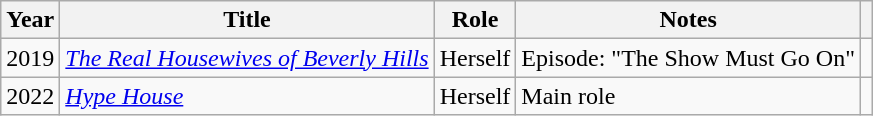<table class=wikitable>
<tr>
<th>Year</th>
<th>Title</th>
<th>Role</th>
<th>Notes</th>
<th></th>
</tr>
<tr>
<td>2019</td>
<td><em><a href='#'>The Real Housewives of Beverly Hills</a></em></td>
<td>Herself</td>
<td>Episode: "The Show Must Go On"</td>
<td></td>
</tr>
<tr>
<td>2022</td>
<td><em><a href='#'>Hype House</a></em></td>
<td>Herself</td>
<td>Main role</td>
<td></td>
</tr>
</table>
